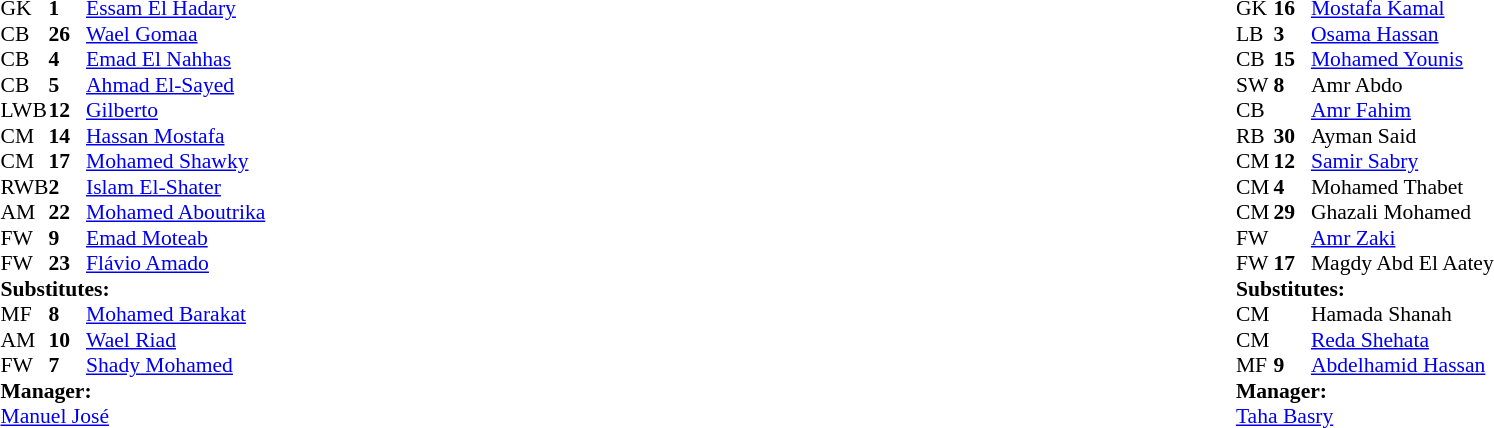<table style="width:100%">
<tr>
<td style="vertical-align:top;width:40%"><br><table style="font-size:90%" cellspacing="0" cellpadding="0">
<tr>
<th width=25></th>
<th width=25></th>
</tr>
<tr>
<td>GK</td>
<td><strong>1</strong></td>
<td> <a href='#'>Essam El Hadary</a></td>
</tr>
<tr>
<td>CB</td>
<td><strong>26</strong></td>
<td> <a href='#'>Wael Gomaa</a></td>
</tr>
<tr>
<td>CB</td>
<td><strong>4</strong></td>
<td> <a href='#'>Emad El Nahhas</a></td>
</tr>
<tr>
<td>CB</td>
<td><strong>5</strong></td>
<td> <a href='#'>Ahmad El-Sayed</a></td>
</tr>
<tr>
<td>LWB</td>
<td><strong>12</strong></td>
<td> <a href='#'>Gilberto</a></td>
<td></td>
<td></td>
</tr>
<tr>
<td>CM</td>
<td><strong>14</strong></td>
<td> <a href='#'>Hassan Mostafa</a></td>
<td></td>
</tr>
<tr>
<td>CM</td>
<td><strong>17</strong></td>
<td> <a href='#'>Mohamed Shawky</a></td>
<td></td>
</tr>
<tr>
<td>RWB</td>
<td><strong>2</strong></td>
<td> <a href='#'>Islam El-Shater</a></td>
<td></td>
<td></td>
</tr>
<tr>
<td>AM</td>
<td><strong>22</strong></td>
<td> <a href='#'>Mohamed Aboutrika</a></td>
<td></td>
<td></td>
</tr>
<tr>
<td>FW</td>
<td><strong>9</strong></td>
<td> <a href='#'>Emad Moteab</a></td>
</tr>
<tr>
<td>FW</td>
<td><strong>23</strong></td>
<td> <a href='#'>Flávio Amado</a></td>
</tr>
<tr>
<td colspan=3><strong>Substitutes:</strong></td>
</tr>
<tr>
<td>MF</td>
<td><strong>8</strong></td>
<td> <a href='#'>Mohamed Barakat</a></td>
<td></td>
<td></td>
</tr>
<tr>
<td>AM</td>
<td><strong>10</strong></td>
<td> <a href='#'>Wael Riad</a></td>
<td></td>
<td></td>
</tr>
<tr>
<td>FW</td>
<td><strong>7</strong></td>
<td> <a href='#'>Shady Mohamed</a></td>
<td></td>
<td></td>
</tr>
<tr>
<td colspan=3><strong>Manager:</strong></td>
</tr>
<tr>
<td colspan=4> <a href='#'>Manuel José</a></td>
</tr>
</table>
</td>
<td style="vertical-align:top;width:50%"><br><table cellspacing="0" cellpadding="0" style="font-size:90%; margin:auto">
<tr>
<th width=25></th>
<th width=25></th>
</tr>
<tr>
<td>GK</td>
<td><strong>16</strong></td>
<td> <a href='#'>Mostafa Kamal</a></td>
</tr>
<tr>
<td>LB</td>
<td><strong>3</strong></td>
<td> <a href='#'>Osama Hassan</a></td>
<td></td>
</tr>
<tr>
<td>CB</td>
<td><strong>15</strong></td>
<td> <a href='#'>Mohamed Younis</a></td>
<td> </td>
</tr>
<tr>
<td>SW</td>
<td><strong>8</strong></td>
<td>  Amr Abdo</td>
<td></td>
</tr>
<tr>
<td>CB</td>
<td><strong></strong></td>
<td> <a href='#'>Amr Fahim</a></td>
<td></td>
</tr>
<tr>
<td>RB</td>
<td><strong>30</strong></td>
<td> Ayman Said</td>
</tr>
<tr>
<td>CM</td>
<td><strong>12</strong></td>
<td> <a href='#'>Samir Sabry</a></td>
</tr>
<tr>
<td>CM</td>
<td><strong>4</strong></td>
<td> Mohamed Thabet</td>
<td></td>
<td></td>
</tr>
<tr>
<td>CM</td>
<td><strong>29</strong></td>
<td> Ghazali Mohamed</td>
<td></td>
<td></td>
</tr>
<tr>
<td>FW</td>
<td><strong></strong></td>
<td> <a href='#'>Amr Zaki</a></td>
</tr>
<tr>
<td>FW</td>
<td><strong>17</strong></td>
<td> Magdy Abd El Aatey</td>
<td></td>
<td></td>
</tr>
<tr>
<td colspan=3><strong>Substitutes:</strong></td>
</tr>
<tr>
</tr>
<tr>
<td>CM</td>
<td><strong></strong></td>
<td> Hamada Shanah</td>
<td></td>
<td></td>
</tr>
<tr>
<td>CM</td>
<td><strong></strong></td>
<td> <a href='#'>Reda Shehata</a></td>
<td></td>
<td></td>
</tr>
<tr>
<td>MF</td>
<td><strong>9</strong></td>
<td> <a href='#'>Abdelhamid Hassan</a></td>
<td></td>
<td></td>
</tr>
<tr>
<td colspan=3><strong>Manager:</strong></td>
</tr>
<tr>
<td colspan=4> <a href='#'>Taha Basry</a></td>
</tr>
</table>
</td>
</tr>
</table>
